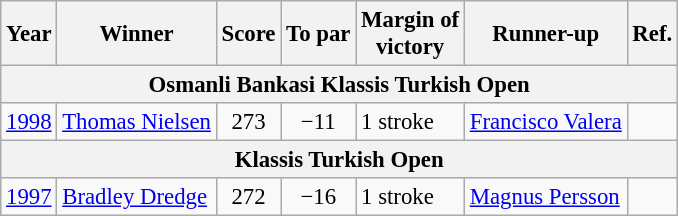<table class=wikitable style="font-size:95%">
<tr>
<th>Year</th>
<th>Winner</th>
<th>Score</th>
<th>To par</th>
<th>Margin of<br>victory</th>
<th>Runner-up</th>
<th>Ref.</th>
</tr>
<tr>
<th colspan=9>Osmanli Bankasi Klassis Turkish Open</th>
</tr>
<tr>
<td><a href='#'>1998</a></td>
<td> <a href='#'>Thomas Nielsen</a></td>
<td align=center>273</td>
<td align=center>−11</td>
<td>1 stroke</td>
<td> <a href='#'>Francisco Valera</a></td>
<td></td>
</tr>
<tr>
<th colspan=9>Klassis Turkish Open</th>
</tr>
<tr>
<td><a href='#'>1997</a></td>
<td> <a href='#'>Bradley Dredge</a></td>
<td align=center>272</td>
<td align=center>−16</td>
<td>1 stroke</td>
<td> <a href='#'>Magnus Persson</a></td>
<td></td>
</tr>
</table>
